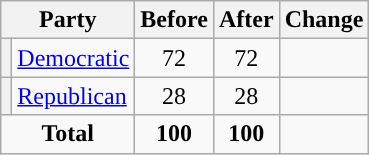<table class="wikitable" style="text-align:center;">
<tr>
<th colspan="2">Party</th>
<th>Before</th>
<th>After</th>
<th>Change</th>
</tr>
<tr>
<th style="background-color:"></th>
<td style="text-align:left;"><a href='#'>Democratic</a></td>
<td>72</td>
<td>72</td>
<td></td>
</tr>
<tr>
<th style="background-color:"></th>
<td style="text-align:left;"><a href='#'>Republican</a></td>
<td>28</td>
<td>28</td>
<td></td>
</tr>
<tr>
<td colspan="2"><strong>Total</strong></td>
<td><strong>100</strong></td>
<td><strong>100</strong></td>
<td></td>
</tr>
</table>
